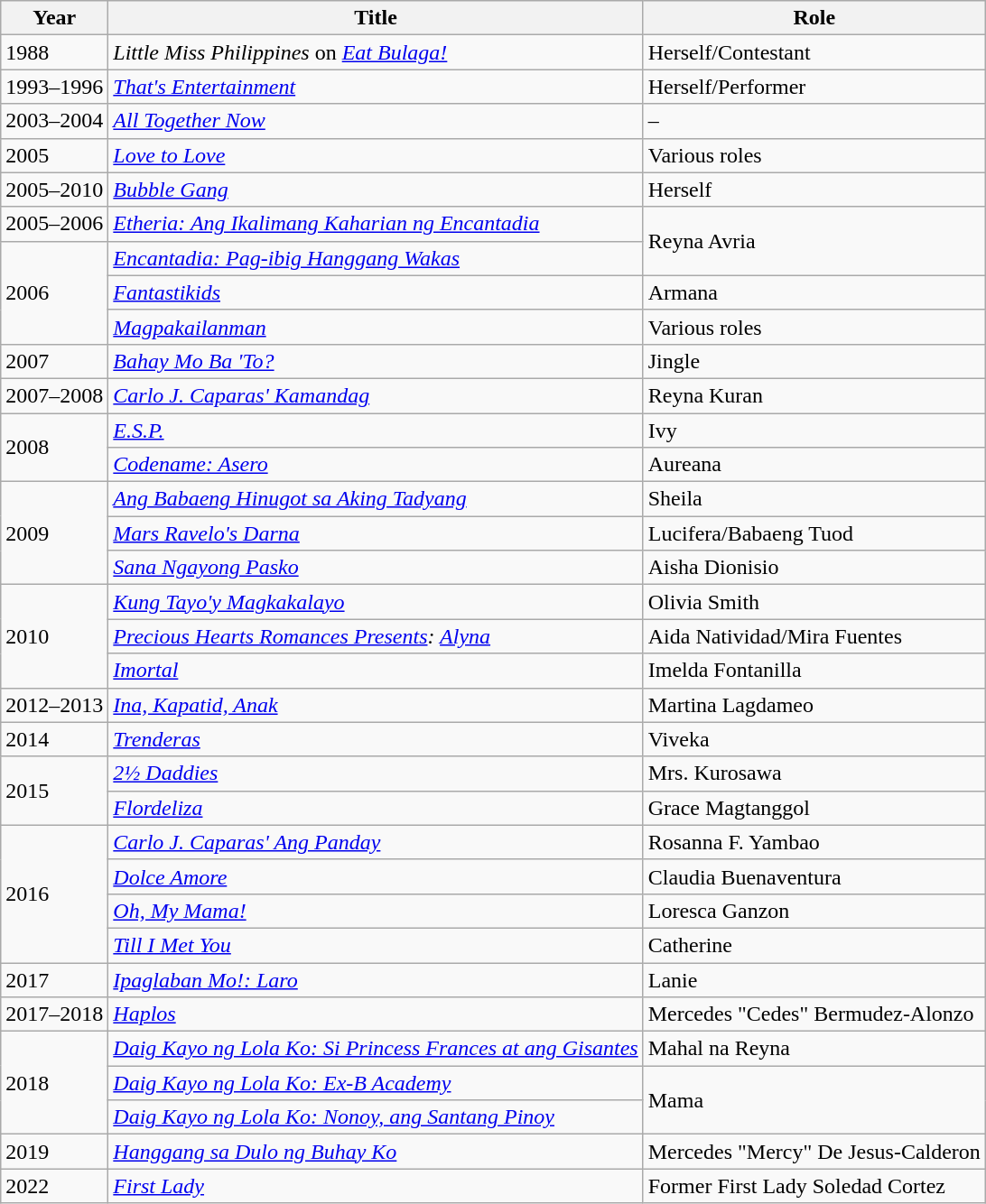<table class="wikitable">
<tr>
<th>Year</th>
<th>Title</th>
<th>Role</th>
</tr>
<tr>
<td>1988</td>
<td><em>Little Miss Philippines</em> on <em><a href='#'>Eat Bulaga!</a></em></td>
<td>Herself/Contestant</td>
</tr>
<tr>
<td>1993–1996</td>
<td><em><a href='#'>That's Entertainment</a></em></td>
<td>Herself/Performer</td>
</tr>
<tr>
<td>2003–2004</td>
<td><em><a href='#'>All Together Now</a></em></td>
<td>–</td>
</tr>
<tr>
<td>2005</td>
<td><em><a href='#'>Love to Love</a></em></td>
<td>Various roles</td>
</tr>
<tr>
<td>2005–2010</td>
<td><em><a href='#'>Bubble Gang</a></em></td>
<td>Herself</td>
</tr>
<tr>
<td>2005–2006</td>
<td><em><a href='#'>Etheria: Ang Ikalimang Kaharian ng Encantadia</a></em></td>
<td rowspan="2">Reyna Avria</td>
</tr>
<tr>
<td rowspan="3">2006</td>
<td><em><a href='#'>Encantadia: Pag-ibig Hanggang Wakas</a></em></td>
</tr>
<tr>
<td><em><a href='#'>Fantastikids</a></em></td>
<td>Armana</td>
</tr>
<tr>
<td><em><a href='#'>Magpakailanman</a></em></td>
<td>Various roles</td>
</tr>
<tr>
<td>2007</td>
<td><em><a href='#'>Bahay Mo Ba 'To?</a></em></td>
<td>Jingle</td>
</tr>
<tr>
<td>2007–2008</td>
<td><em><a href='#'>Carlo J. Caparas' Kamandag</a></em></td>
<td>Reyna Kuran</td>
</tr>
<tr>
<td rowspan="2">2008</td>
<td><em><a href='#'>E.S.P.</a></em></td>
<td>Ivy</td>
</tr>
<tr>
<td><em><a href='#'>Codename: Asero</a></em></td>
<td>Aureana</td>
</tr>
<tr>
<td rowspan="3">2009</td>
<td><em><a href='#'>Ang Babaeng Hinugot sa Aking Tadyang</a></em></td>
<td>Sheila</td>
</tr>
<tr>
<td><em><a href='#'>Mars Ravelo's Darna</a></em></td>
<td>Lucifera/Babaeng Tuod</td>
</tr>
<tr>
<td><em><a href='#'>Sana Ngayong Pasko</a></em></td>
<td>Aisha Dionisio</td>
</tr>
<tr>
<td rowspan="3">2010</td>
<td><em><a href='#'>Kung Tayo'y Magkakalayo</a></em></td>
<td>Olivia Smith</td>
</tr>
<tr>
<td><em><a href='#'>Precious Hearts Romances Presents</a>: <a href='#'>Alyna</a></em></td>
<td>Aida Natividad/Mira Fuentes</td>
</tr>
<tr>
<td><em><a href='#'>Imortal</a></em></td>
<td>Imelda Fontanilla</td>
</tr>
<tr>
<td>2012–2013</td>
<td><em><a href='#'>Ina, Kapatid, Anak</a></em></td>
<td>Martina Lagdameo</td>
</tr>
<tr>
<td>2014</td>
<td><em><a href='#'>Trenderas</a></em></td>
<td>Viveka</td>
</tr>
<tr>
<td rowspan="2">2015</td>
<td><em><a href='#'>2½ Daddies</a></em></td>
<td>Mrs. Kurosawa</td>
</tr>
<tr>
<td><em><a href='#'>Flordeliza</a></em></td>
<td>Grace Magtanggol</td>
</tr>
<tr>
<td rowspan=4>2016</td>
<td><em><a href='#'>Carlo J. Caparas' Ang Panday</a></em></td>
<td>Rosanna F. Yambao </td>
</tr>
<tr>
<td><em><a href='#'>Dolce Amore</a></em></td>
<td>Claudia Buenaventura</td>
</tr>
<tr>
<td><em><a href='#'>Oh, My Mama!</a></em></td>
<td>Loresca Ganzon </td>
</tr>
<tr>
<td><em><a href='#'>Till I Met You</a></em></td>
<td>Catherine</td>
</tr>
<tr>
<td>2017</td>
<td><em><a href='#'>Ipaglaban Mo!: Laro</a></em></td>
<td>Lanie</td>
</tr>
<tr>
<td>2017–2018</td>
<td><em><a href='#'>Haplos</a></em></td>
<td>Mercedes "Cedes" Bermudez-Alonzo</td>
</tr>
<tr>
<td rowspan=3>2018</td>
<td><em><a href='#'>Daig Kayo ng Lola Ko: Si Princess Frances at ang Gisantes</a></em></td>
<td>Mahal na Reyna</td>
</tr>
<tr>
<td><em><a href='#'>Daig Kayo ng Lola Ko: Ex-B Academy</a></em></td>
<td rowspan=2>Mama</td>
</tr>
<tr>
<td><em><a href='#'>Daig Kayo ng Lola Ko: Nonoy, ang Santang Pinoy</a></em></td>
</tr>
<tr>
<td>2019</td>
<td><em><a href='#'>Hanggang sa Dulo ng Buhay Ko</a></em></td>
<td>Mercedes "Mercy" De Jesus-Calderon</td>
</tr>
<tr>
<td>2022</td>
<td><em><a href='#'>First Lady</a></em></td>
<td>Former First Lady Soledad Cortez</td>
</tr>
</table>
